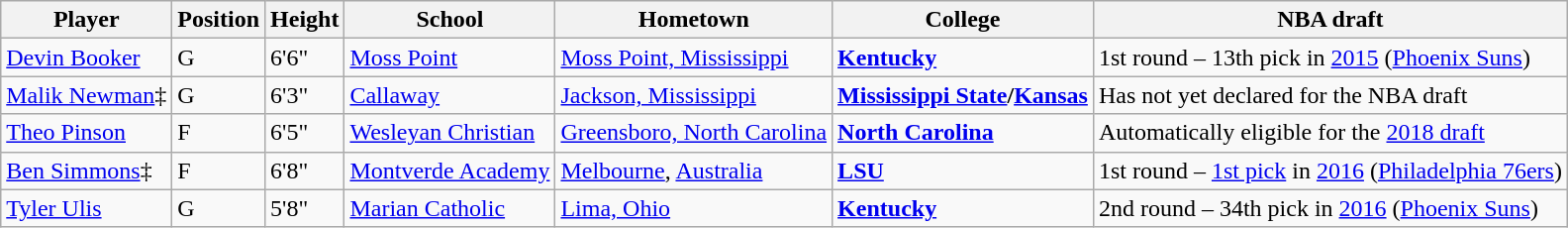<table class="wikitable">
<tr>
<th>Player</th>
<th>Position</th>
<th>Height</th>
<th>School</th>
<th>Hometown</th>
<th>College</th>
<th>NBA draft</th>
</tr>
<tr>
<td><a href='#'>Devin Booker</a></td>
<td>G</td>
<td>6'6"</td>
<td><a href='#'>Moss Point</a></td>
<td><a href='#'>Moss Point, Mississippi</a></td>
<td><strong><a href='#'>Kentucky</a></strong></td>
<td>1st round – 13th pick in <a href='#'>2015</a> (<a href='#'>Phoenix Suns</a>)</td>
</tr>
<tr>
<td><a href='#'>Malik Newman</a>‡</td>
<td>G</td>
<td>6'3"</td>
<td><a href='#'>Callaway</a></td>
<td><a href='#'>Jackson, Mississippi</a></td>
<td><strong><a href='#'>Mississippi State</a>/<a href='#'>Kansas</a></strong></td>
<td>Has not yet declared for the NBA draft</td>
</tr>
<tr>
<td><a href='#'>Theo Pinson</a></td>
<td>F</td>
<td>6'5"</td>
<td><a href='#'>Wesleyan Christian</a></td>
<td><a href='#'>Greensboro, North Carolina</a></td>
<td><strong><a href='#'>North Carolina</a></strong></td>
<td>Automatically eligible for the <a href='#'>2018 draft</a></td>
</tr>
<tr>
<td><a href='#'>Ben Simmons</a>‡</td>
<td>F</td>
<td>6'8"</td>
<td><a href='#'>Montverde Academy</a></td>
<td><a href='#'>Melbourne</a>, <a href='#'>Australia</a></td>
<td><strong><a href='#'>LSU</a></strong></td>
<td>1st round – <a href='#'>1st pick</a> in <a href='#'>2016</a> (<a href='#'>Philadelphia 76ers</a>)</td>
</tr>
<tr>
<td><a href='#'>Tyler Ulis</a></td>
<td>G</td>
<td>5'8"</td>
<td><a href='#'>Marian Catholic</a></td>
<td><a href='#'>Lima, Ohio</a></td>
<td><strong><a href='#'>Kentucky</a></strong></td>
<td>2nd round – 34th pick in <a href='#'>2016</a> (<a href='#'>Phoenix Suns</a>)</td>
</tr>
</table>
